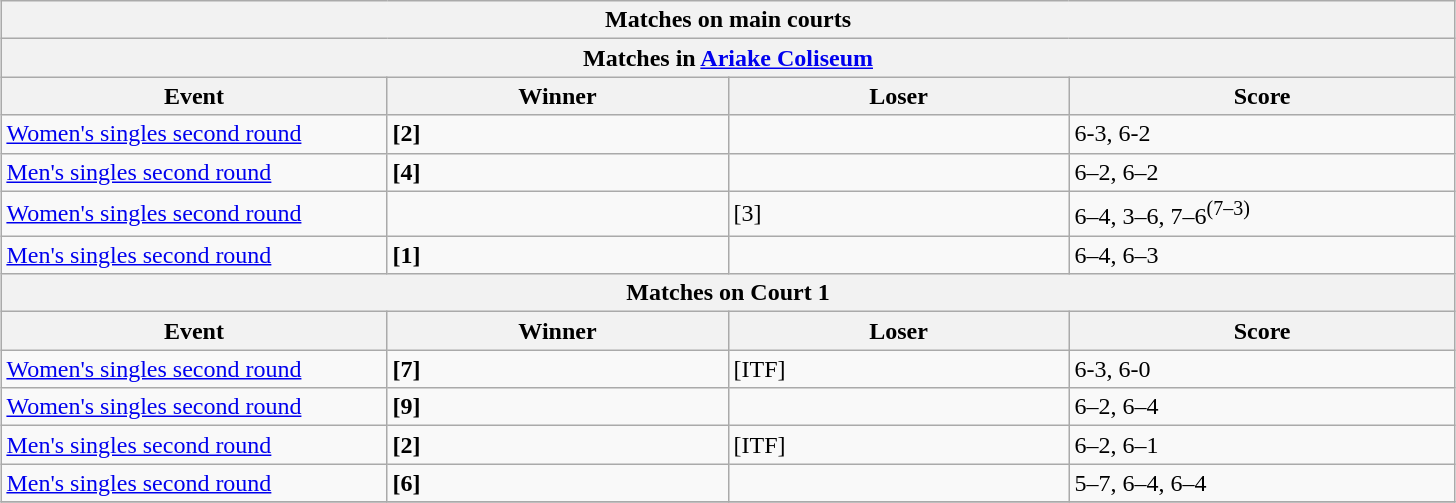<table class="wikitable collapsible uncollapsed" style="margin:auto;">
<tr>
<th colspan="4" style="white-space:nowrap;">Matches on main courts</th>
</tr>
<tr>
<th colspan="4">Matches in <a href='#'>Ariake Coliseum</a></th>
</tr>
<tr>
<th width="250">Event</th>
<th width="220">Winner</th>
<th width="220">Loser</th>
<th width="250">Score</th>
</tr>
<tr>
<td><a href='#'>Women's singles second round</a></td>
<td><strong> [2]</strong></td>
<td></td>
<td>6-3, 6-2</td>
</tr>
<tr>
<td><a href='#'>Men's singles second round</a></td>
<td><strong> [4]</strong></td>
<td></td>
<td>6–2, 6–2</td>
</tr>
<tr>
<td><a href='#'>Women's singles second round</a></td>
<td><strong></strong></td>
<td> [3]</td>
<td>6–4, 3–6, 7–6<sup>(7–3)</sup></td>
</tr>
<tr>
<td><a href='#'>Men's singles second round</a></td>
<td><strong> [1]</strong></td>
<td></td>
<td>6–4, 6–3</td>
</tr>
<tr>
<th colspan="4">Matches on Court 1</th>
</tr>
<tr>
<th width="220">Event</th>
<th width="220">Winner</th>
<th width="220">Loser</th>
<th width="250">Score</th>
</tr>
<tr>
<td><a href='#'>Women's singles second round</a></td>
<td><strong> [7]</strong></td>
<td> [ITF]</td>
<td>6-3, 6-0</td>
</tr>
<tr>
<td><a href='#'>Women's singles second round</a></td>
<td><strong> [9]</strong></td>
<td></td>
<td>6–2, 6–4</td>
</tr>
<tr>
<td><a href='#'>Men's singles second round</a></td>
<td><strong> [2]</strong></td>
<td> [ITF]</td>
<td>6–2, 6–1</td>
</tr>
<tr>
<td><a href='#'>Men's singles second round</a></td>
<td><strong> [6]</strong></td>
<td></td>
<td>5–7, 6–4, 6–4</td>
</tr>
<tr>
</tr>
</table>
